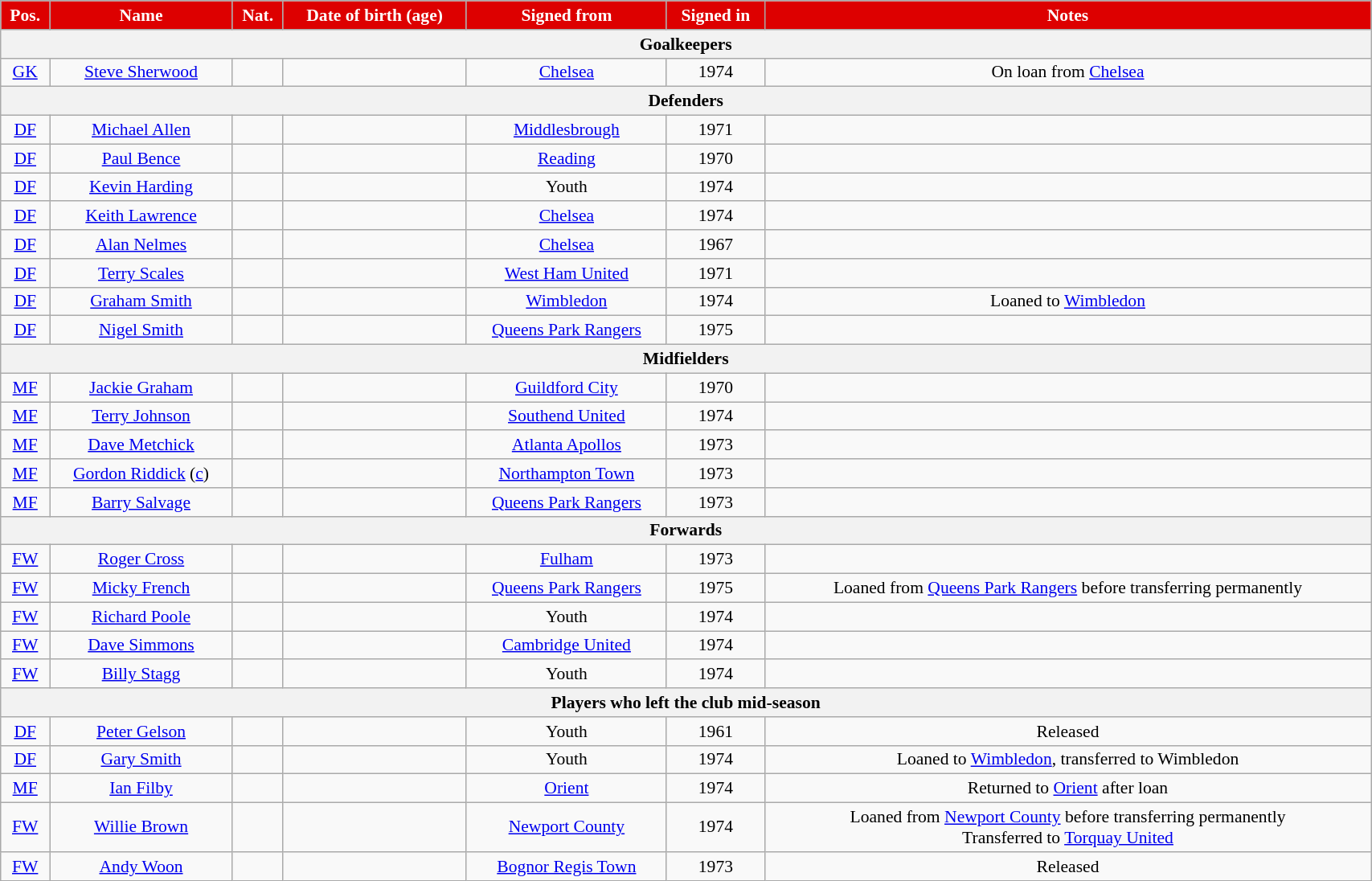<table class="wikitable" style="text-align:center; font-size:90%; width:90%;">
<tr>
<th style="background:#d00; color:white; text-align:center;">Pos.</th>
<th style="background:#d00; color:white; text-align:center;">Name</th>
<th style="background:#d00; color:white; text-align:center;">Nat.</th>
<th style="background:#d00; color:white; text-align:center;">Date of birth (age)</th>
<th style="background:#d00; color:white; text-align:center;">Signed from</th>
<th style="background:#d00; color:white; text-align:center;">Signed in</th>
<th style="background:#d00; color:white; text-align:center;">Notes</th>
</tr>
<tr>
<th colspan="7">Goalkeepers</th>
</tr>
<tr>
<td><a href='#'>GK</a></td>
<td><a href='#'>Steve Sherwood</a></td>
<td></td>
<td></td>
<td><a href='#'>Chelsea</a></td>
<td>1974</td>
<td>On loan from <a href='#'>Chelsea</a></td>
</tr>
<tr>
<th colspan="7">Defenders</th>
</tr>
<tr>
<td><a href='#'>DF</a></td>
<td><a href='#'>Michael Allen</a></td>
<td></td>
<td></td>
<td><a href='#'>Middlesbrough</a></td>
<td>1971</td>
<td></td>
</tr>
<tr>
<td><a href='#'>DF</a></td>
<td><a href='#'>Paul Bence</a></td>
<td></td>
<td></td>
<td><a href='#'>Reading</a></td>
<td>1970</td>
<td></td>
</tr>
<tr>
<td><a href='#'>DF</a></td>
<td><a href='#'>Kevin Harding</a></td>
<td></td>
<td></td>
<td>Youth</td>
<td>1974</td>
<td></td>
</tr>
<tr>
<td><a href='#'>DF</a></td>
<td><a href='#'>Keith Lawrence</a></td>
<td></td>
<td></td>
<td><a href='#'>Chelsea</a></td>
<td>1974</td>
<td></td>
</tr>
<tr>
<td><a href='#'>DF</a></td>
<td><a href='#'>Alan Nelmes</a></td>
<td></td>
<td></td>
<td><a href='#'>Chelsea</a></td>
<td>1967</td>
<td></td>
</tr>
<tr>
<td><a href='#'>DF</a></td>
<td><a href='#'>Terry Scales</a></td>
<td></td>
<td></td>
<td><a href='#'>West Ham United</a></td>
<td>1971</td>
<td></td>
</tr>
<tr>
<td><a href='#'>DF</a></td>
<td><a href='#'>Graham Smith</a></td>
<td></td>
<td></td>
<td><a href='#'>Wimbledon</a></td>
<td>1974</td>
<td>Loaned to <a href='#'>Wimbledon</a></td>
</tr>
<tr>
<td><a href='#'>DF</a></td>
<td><a href='#'>Nigel Smith</a></td>
<td></td>
<td></td>
<td><a href='#'>Queens Park Rangers</a></td>
<td>1975</td>
<td></td>
</tr>
<tr>
<th colspan="7">Midfielders</th>
</tr>
<tr>
<td><a href='#'>MF</a></td>
<td><a href='#'>Jackie Graham</a></td>
<td></td>
<td></td>
<td><a href='#'>Guildford City</a></td>
<td>1970</td>
<td></td>
</tr>
<tr>
<td><a href='#'>MF</a></td>
<td><a href='#'>Terry Johnson</a></td>
<td></td>
<td></td>
<td><a href='#'>Southend United</a></td>
<td>1974</td>
<td></td>
</tr>
<tr>
<td><a href='#'>MF</a></td>
<td><a href='#'>Dave Metchick</a></td>
<td></td>
<td></td>
<td><a href='#'>Atlanta Apollos</a></td>
<td>1973</td>
<td></td>
</tr>
<tr>
<td><a href='#'>MF</a></td>
<td><a href='#'>Gordon Riddick</a> (<a href='#'>c</a>)</td>
<td></td>
<td></td>
<td><a href='#'>Northampton Town</a></td>
<td>1973</td>
<td></td>
</tr>
<tr>
<td><a href='#'>MF</a></td>
<td><a href='#'>Barry Salvage</a></td>
<td></td>
<td></td>
<td><a href='#'>Queens Park Rangers</a></td>
<td>1973</td>
<td></td>
</tr>
<tr>
<th colspan="7">Forwards</th>
</tr>
<tr>
<td><a href='#'>FW</a></td>
<td><a href='#'>Roger Cross</a></td>
<td></td>
<td></td>
<td><a href='#'>Fulham</a></td>
<td>1973</td>
<td></td>
</tr>
<tr>
<td><a href='#'>FW</a></td>
<td><a href='#'>Micky French</a></td>
<td></td>
<td></td>
<td><a href='#'>Queens Park Rangers</a></td>
<td>1975</td>
<td>Loaned from <a href='#'>Queens Park Rangers</a> before transferring permanently</td>
</tr>
<tr>
<td><a href='#'>FW</a></td>
<td><a href='#'>Richard Poole</a></td>
<td></td>
<td></td>
<td>Youth</td>
<td>1974</td>
<td></td>
</tr>
<tr>
<td><a href='#'>FW</a></td>
<td><a href='#'>Dave Simmons</a></td>
<td></td>
<td></td>
<td><a href='#'>Cambridge United</a></td>
<td>1974</td>
<td></td>
</tr>
<tr>
<td><a href='#'>FW</a></td>
<td><a href='#'>Billy Stagg</a></td>
<td></td>
<td></td>
<td>Youth</td>
<td>1974</td>
<td></td>
</tr>
<tr>
<th colspan="7">Players who left the club mid-season</th>
</tr>
<tr>
<td><a href='#'>DF</a></td>
<td><a href='#'>Peter Gelson</a></td>
<td></td>
<td></td>
<td>Youth</td>
<td>1961</td>
<td>Released</td>
</tr>
<tr>
<td><a href='#'>DF</a></td>
<td><a href='#'>Gary Smith</a></td>
<td></td>
<td></td>
<td>Youth</td>
<td>1974</td>
<td>Loaned to <a href='#'>Wimbledon</a>, transferred to Wimbledon</td>
</tr>
<tr>
<td><a href='#'>MF</a></td>
<td><a href='#'>Ian Filby</a></td>
<td></td>
<td></td>
<td><a href='#'>Orient</a></td>
<td>1974</td>
<td>Returned to <a href='#'>Orient</a> after loan</td>
</tr>
<tr>
<td><a href='#'>FW</a></td>
<td><a href='#'>Willie Brown</a></td>
<td></td>
<td></td>
<td><a href='#'>Newport County</a></td>
<td>1974</td>
<td>Loaned from <a href='#'>Newport County</a> before transferring permanently<br>Transferred to <a href='#'>Torquay United</a></td>
</tr>
<tr>
<td><a href='#'>FW</a></td>
<td><a href='#'>Andy Woon</a></td>
<td></td>
<td></td>
<td><a href='#'>Bognor Regis Town</a></td>
<td>1973</td>
<td>Released</td>
</tr>
</table>
